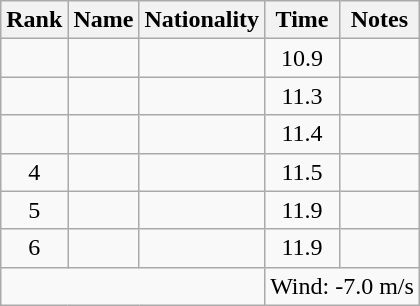<table class="wikitable sortable" style="text-align:center">
<tr>
<th>Rank</th>
<th>Name</th>
<th>Nationality</th>
<th>Time</th>
<th>Notes</th>
</tr>
<tr>
<td></td>
<td align=left></td>
<td align=left></td>
<td>10.9</td>
<td></td>
</tr>
<tr>
<td></td>
<td align=left></td>
<td align=left></td>
<td>11.3</td>
<td></td>
</tr>
<tr>
<td></td>
<td align=left></td>
<td align=left></td>
<td>11.4</td>
<td></td>
</tr>
<tr>
<td>4</td>
<td align=left></td>
<td align=left></td>
<td>11.5</td>
<td></td>
</tr>
<tr>
<td>5</td>
<td align=left></td>
<td align=left></td>
<td>11.9</td>
<td></td>
</tr>
<tr>
<td>6</td>
<td align=left></td>
<td align=left></td>
<td>11.9</td>
<td></td>
</tr>
<tr class="sortbottom">
<td colspan=3></td>
<td colspan="2" style="text-align:left;">Wind: -7.0 m/s</td>
</tr>
</table>
